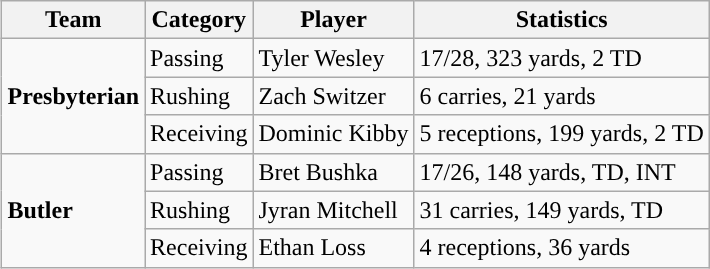<table class="wikitable" style="float: right;">
<tr>
<th>Team</th>
<th>Category</th>
<th>Player</th>
<th>Statistics</th>
</tr>
<tr>
<td rowspan=3><strong>Presbyterian</strong></td>
<td>Passing</td>
<td>Tyler Wesley</td>
<td>17/28, 323 yards, 2 TD</td>
</tr>
<tr>
<td>Rushing</td>
<td>Zach Switzer</td>
<td>6 carries, 21 yards</td>
</tr>
<tr>
<td>Receiving</td>
<td>Dominic Kibby</td>
<td>5 receptions, 199 yards, 2 TD</td>
</tr>
<tr>
<td rowspan=3><strong>Butler</strong></td>
<td>Passing</td>
<td>Bret Bushka</td>
<td>17/26, 148 yards, TD, INT</td>
</tr>
<tr>
<td>Rushing</td>
<td>Jyran Mitchell</td>
<td>31 carries, 149 yards, TD</td>
</tr>
<tr>
<td>Receiving</td>
<td>Ethan Loss</td>
<td>4 receptions, 36 yards</td>
</tr>
</table>
